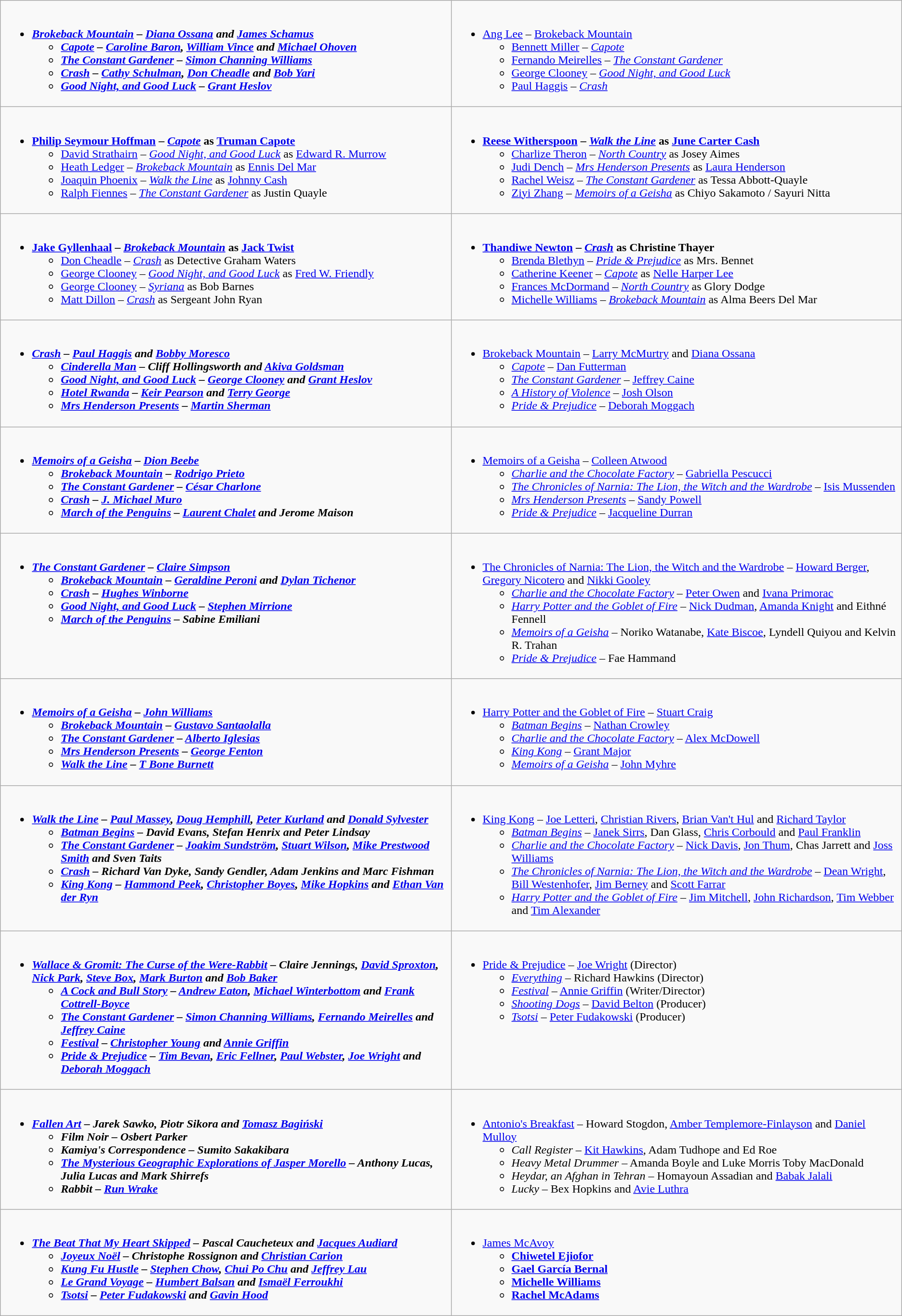<table class=wikitable>
<tr>
<td valign="top" width="50%"><br><ul><li><strong><em><a href='#'>Brokeback Mountain</a><em> – <a href='#'>Diana Ossana</a> and <a href='#'>James Schamus</a><strong><ul><li></em><a href='#'>Capote</a><em> – <a href='#'>Caroline Baron</a>, <a href='#'>William Vince</a> and <a href='#'>Michael Ohoven</a></li><li></em><a href='#'>The Constant Gardener</a><em> – <a href='#'>Simon Channing Williams</a></li><li></em><a href='#'>Crash</a><em> – <a href='#'>Cathy Schulman</a>, <a href='#'>Don Cheadle</a> and <a href='#'>Bob Yari</a></li><li></em><a href='#'>Good Night, and Good Luck</a><em> – <a href='#'>Grant Heslov</a></li></ul></li></ul></td>
<td valign="top" width="50%"><br><ul><li></strong><a href='#'>Ang Lee</a> – </em><a href='#'>Brokeback Mountain</a></em></strong><ul><li><a href='#'>Bennett Miller</a> – <em><a href='#'>Capote</a></em></li><li><a href='#'>Fernando Meirelles</a> – <em><a href='#'>The Constant Gardener</a></em></li><li><a href='#'>George Clooney</a> – <em><a href='#'>Good Night, and Good Luck</a></em></li><li><a href='#'>Paul Haggis</a> – <em><a href='#'>Crash</a></em></li></ul></li></ul></td>
</tr>
<tr>
<td valign="top" width="50%"><br><ul><li><strong><a href='#'>Philip Seymour Hoffman</a> – <em><a href='#'>Capote</a></em> as <a href='#'>Truman Capote</a></strong><ul><li><a href='#'>David Strathairn</a> – <em><a href='#'>Good Night, and Good Luck</a></em> as <a href='#'>Edward R. Murrow</a></li><li><a href='#'>Heath Ledger</a> – <em><a href='#'>Brokeback Mountain</a></em> as <a href='#'>Ennis Del Mar</a></li><li><a href='#'>Joaquin Phoenix</a> – <em><a href='#'>Walk the Line</a></em> as <a href='#'>Johnny Cash</a></li><li><a href='#'>Ralph Fiennes</a> – <em><a href='#'>The Constant Gardener</a></em> as Justin Quayle</li></ul></li></ul></td>
<td valign="top" width="50%"><br><ul><li><strong><a href='#'>Reese Witherspoon</a> – <em><a href='#'>Walk the Line</a></em> as <a href='#'>June Carter Cash</a></strong><ul><li><a href='#'>Charlize Theron</a> – <em><a href='#'>North Country</a></em> as Josey Aimes</li><li><a href='#'>Judi Dench</a> – <em><a href='#'>Mrs Henderson Presents</a></em> as <a href='#'>Laura Henderson</a></li><li><a href='#'>Rachel Weisz</a> – <em><a href='#'>The Constant Gardener</a></em> as Tessa Abbott-Quayle</li><li><a href='#'>Ziyi Zhang</a> – <em><a href='#'>Memoirs of a Geisha</a></em> as Chiyo Sakamoto / Sayuri Nitta</li></ul></li></ul></td>
</tr>
<tr>
<td valign="top" width="50%"><br><ul><li><strong><a href='#'>Jake Gyllenhaal</a> – <em><a href='#'>Brokeback Mountain</a></em> as <a href='#'>Jack Twist</a></strong><ul><li><a href='#'>Don Cheadle</a> – <em><a href='#'>Crash</a></em> as Detective Graham Waters</li><li><a href='#'>George Clooney</a> – <em><a href='#'>Good Night, and Good Luck</a></em> as <a href='#'>Fred W. Friendly</a></li><li><a href='#'>George Clooney</a> – <em><a href='#'>Syriana</a></em> as Bob Barnes</li><li><a href='#'>Matt Dillon</a> – <em><a href='#'>Crash</a></em> as Sergeant John Ryan</li></ul></li></ul></td>
<td valign="top" width="50%"><br><ul><li><strong><a href='#'>Thandiwe Newton</a> – <em><a href='#'>Crash</a></em> as Christine Thayer</strong><ul><li><a href='#'>Brenda Blethyn</a> – <em><a href='#'>Pride & Prejudice</a></em> as Mrs. Bennet</li><li><a href='#'>Catherine Keener</a> – <em><a href='#'>Capote</a></em> as <a href='#'>Nelle Harper Lee</a></li><li><a href='#'>Frances McDormand</a> – <em><a href='#'>North Country</a></em> as Glory Dodge</li><li><a href='#'>Michelle Williams</a> – <em><a href='#'>Brokeback Mountain</a></em> as Alma Beers Del Mar</li></ul></li></ul></td>
</tr>
<tr>
<td valign="top" width="50%"><br><ul><li><strong><em><a href='#'>Crash</a><em> – <a href='#'>Paul Haggis</a> and <a href='#'>Bobby Moresco</a><strong><ul><li></em><a href='#'>Cinderella Man</a><em> – Cliff Hollingsworth and <a href='#'>Akiva Goldsman</a></li><li></em><a href='#'>Good Night, and Good Luck</a><em> – <a href='#'>George Clooney</a> and <a href='#'>Grant Heslov</a></li><li></em><a href='#'>Hotel Rwanda</a><em> – <a href='#'>Keir Pearson</a> and <a href='#'>Terry George</a></li><li></em><a href='#'>Mrs Henderson Presents</a><em> – <a href='#'>Martin Sherman</a></li></ul></li></ul></td>
<td valign="top" width="50%"><br><ul><li></em></strong><a href='#'>Brokeback Mountain</a></em> – <a href='#'>Larry McMurtry</a> and <a href='#'>Diana Ossana</a></strong><ul><li><em><a href='#'>Capote</a></em> – <a href='#'>Dan Futterman</a></li><li><em><a href='#'>The Constant Gardener</a></em> – <a href='#'>Jeffrey Caine</a></li><li><em><a href='#'>A History of Violence</a></em> – <a href='#'>Josh Olson</a></li><li><em><a href='#'>Pride & Prejudice</a></em> – <a href='#'>Deborah Moggach</a></li></ul></li></ul></td>
</tr>
<tr>
<td valign="top" width="50%"><br><ul><li><strong><em><a href='#'>Memoirs of a Geisha</a><em> – <a href='#'>Dion Beebe</a><strong><ul><li></em><a href='#'>Brokeback Mountain</a><em> – <a href='#'>Rodrigo Prieto</a></li><li></em><a href='#'>The Constant Gardener</a><em> – <a href='#'>César Charlone</a></li><li></em><a href='#'>Crash</a><em> – <a href='#'>J. Michael Muro</a></li><li></em><a href='#'>March of the Penguins</a><em> – <a href='#'>Laurent Chalet</a> and Jerome Maison</li></ul></li></ul></td>
<td valign="top" width="50%"><br><ul><li></em></strong><a href='#'>Memoirs of a Geisha</a></em> – <a href='#'>Colleen Atwood</a></strong><ul><li><em><a href='#'>Charlie and the Chocolate Factory</a></em> – <a href='#'>Gabriella Pescucci</a></li><li><em><a href='#'>The Chronicles of Narnia: The Lion, the Witch and the Wardrobe</a></em> – <a href='#'>Isis Mussenden</a></li><li><em><a href='#'>Mrs Henderson Presents</a></em> – <a href='#'>Sandy Powell</a></li><li><em><a href='#'>Pride & Prejudice</a></em> – <a href='#'>Jacqueline Durran</a></li></ul></li></ul></td>
</tr>
<tr>
<td valign="top" width="50%"><br><ul><li><strong><em><a href='#'>The Constant Gardener</a><em> – <a href='#'>Claire Simpson</a><strong><ul><li></em><a href='#'>Brokeback Mountain</a><em> – <a href='#'>Geraldine Peroni</a> and <a href='#'>Dylan Tichenor</a></li><li></em><a href='#'>Crash</a><em> – <a href='#'>Hughes Winborne</a></li><li></em><a href='#'>Good Night, and Good Luck</a><em> – <a href='#'>Stephen Mirrione</a></li><li></em><a href='#'>March of the Penguins</a><em> – Sabine Emiliani</li></ul></li></ul></td>
<td valign="top" width="50%"><br><ul><li></em></strong><a href='#'>The Chronicles of Narnia: The Lion, the Witch and the Wardrobe</a></em> – <a href='#'>Howard Berger</a>, <a href='#'>Gregory Nicotero</a> and <a href='#'>Nikki Gooley</a></strong><ul><li><em><a href='#'>Charlie and the Chocolate Factory</a></em> – <a href='#'>Peter Owen</a> and <a href='#'>Ivana Primorac</a></li><li><em><a href='#'>Harry Potter and the Goblet of Fire</a></em> – <a href='#'>Nick Dudman</a>, <a href='#'>Amanda Knight</a> and Eithné Fennell</li><li><em><a href='#'>Memoirs of a Geisha</a></em> – Noriko Watanabe, <a href='#'>Kate Biscoe</a>, Lyndell Quiyou and Kelvin R. Trahan</li><li><em><a href='#'>Pride & Prejudice</a></em> – Fae Hammand</li></ul></li></ul></td>
</tr>
<tr>
<td valign="top" width="50%"><br><ul><li><strong><em><a href='#'>Memoirs of a Geisha</a><em> – <a href='#'>John Williams</a><strong><ul><li></em><a href='#'>Brokeback Mountain</a><em> – <a href='#'>Gustavo Santaolalla</a></li><li></em><a href='#'>The Constant Gardener</a><em> – <a href='#'>Alberto Iglesias</a></li><li></em><a href='#'>Mrs Henderson Presents</a><em> – <a href='#'>George Fenton</a></li><li></em><a href='#'>Walk the Line</a><em> – <a href='#'>T Bone Burnett</a></li></ul></li></ul></td>
<td valign="top" width="50%"><br><ul><li></em></strong><a href='#'>Harry Potter and the Goblet of Fire</a></em> – <a href='#'>Stuart Craig</a></strong><ul><li><em><a href='#'>Batman Begins</a></em> – <a href='#'>Nathan Crowley</a></li><li><em><a href='#'>Charlie and the Chocolate Factory</a></em> – <a href='#'>Alex McDowell</a></li><li><em><a href='#'>King Kong</a></em> – <a href='#'>Grant Major</a></li><li><em><a href='#'>Memoirs of a Geisha</a></em> – <a href='#'>John Myhre</a></li></ul></li></ul></td>
</tr>
<tr>
<td valign="top" width="50%"><br><ul><li><strong><em><a href='#'>Walk the Line</a><em> – <a href='#'>Paul Massey</a>, <a href='#'>Doug Hemphill</a>, <a href='#'>Peter Kurland</a> and <a href='#'>Donald Sylvester</a><strong><ul><li></em><a href='#'>Batman Begins</a><em> – David Evans, Stefan Henrix and Peter Lindsay</li><li></em><a href='#'>The Constant Gardener</a><em> – <a href='#'>Joakim Sundström</a>, <a href='#'>Stuart Wilson</a>, <a href='#'>Mike Prestwood Smith</a> and Sven Taits</li><li></em><a href='#'>Crash</a><em> – Richard Van Dyke, Sandy Gendler, Adam Jenkins and Marc Fishman</li><li></em><a href='#'>King Kong</a><em> – <a href='#'>Hammond Peek</a>, <a href='#'>Christopher Boyes</a>, <a href='#'>Mike Hopkins</a> and <a href='#'>Ethan Van der Ryn</a></li></ul></li></ul></td>
<td valign="top" width="50%"><br><ul><li></em></strong><a href='#'>King Kong</a></em> – <a href='#'>Joe Letteri</a>, <a href='#'>Christian Rivers</a>, <a href='#'>Brian Van't Hul</a> and <a href='#'>Richard Taylor</a></strong><ul><li><em><a href='#'>Batman Begins</a></em> – <a href='#'>Janek Sirrs</a>, Dan Glass, <a href='#'>Chris Corbould</a> and <a href='#'>Paul Franklin</a></li><li><em><a href='#'>Charlie and the Chocolate Factory</a></em> – <a href='#'>Nick Davis</a>, <a href='#'>Jon Thum</a>, Chas Jarrett and <a href='#'>Joss Williams</a></li><li><em><a href='#'>The Chronicles of Narnia: The Lion, the Witch and the Wardrobe</a></em> – <a href='#'>Dean Wright</a>, <a href='#'>Bill Westenhofer</a>, <a href='#'>Jim Berney</a> and <a href='#'>Scott Farrar</a></li><li><em><a href='#'>Harry Potter and the Goblet of Fire</a></em> – <a href='#'>Jim Mitchell</a>, <a href='#'>John Richardson</a>, <a href='#'>Tim Webber</a> and <a href='#'>Tim Alexander</a></li></ul></li></ul></td>
</tr>
<tr>
<td valign="top" width="50%"><br><ul><li><strong><em><a href='#'>Wallace & Gromit: The Curse of the Were-Rabbit</a><em> – Claire Jennings, <a href='#'>David Sproxton</a>, <a href='#'>Nick Park</a>, <a href='#'>Steve Box</a>, <a href='#'>Mark Burton</a> and <a href='#'>Bob Baker</a><strong><ul><li></em><a href='#'>A Cock and Bull Story</a><em> – <a href='#'>Andrew Eaton</a>, <a href='#'>Michael Winterbottom</a> and <a href='#'>Frank Cottrell-Boyce</a></li><li></em><a href='#'>The Constant Gardener</a><em> – <a href='#'>Simon Channing Williams</a>, <a href='#'>Fernando Meirelles</a> and <a href='#'>Jeffrey Caine</a></li><li></em><a href='#'>Festival</a><em> – <a href='#'>Christopher Young</a> and <a href='#'>Annie Griffin</a></li><li></em><a href='#'>Pride & Prejudice</a><em> – <a href='#'>Tim Bevan</a>, <a href='#'>Eric Fellner</a>, <a href='#'>Paul Webster</a>, <a href='#'>Joe Wright</a> and <a href='#'>Deborah Moggach</a></li></ul></li></ul></td>
<td valign="top" width="50%"><br><ul><li></em></strong><a href='#'>Pride & Prejudice</a></em> – <a href='#'>Joe Wright</a> (Director)</strong><ul><li><em><a href='#'>Everything</a></em> – Richard Hawkins (Director)</li><li><em><a href='#'>Festival</a></em> – <a href='#'>Annie Griffin</a> (Writer/Director)</li><li><em><a href='#'>Shooting Dogs</a></em> – <a href='#'>David Belton</a> (Producer)</li><li><em><a href='#'>Tsotsi</a></em> – <a href='#'>Peter Fudakowski</a> (Producer)</li></ul></li></ul></td>
</tr>
<tr>
<td valign="top" width="50%"><br><ul><li><strong><em><a href='#'>Fallen Art</a><em> – Jarek Sawko, Piotr Sikora and <a href='#'>Tomasz Bagiński</a><strong><ul><li></em>Film Noir<em> – Osbert Parker</li><li></em>Kamiya's Correspondence<em> – Sumito Sakakibara</li><li></em><a href='#'>The Mysterious Geographic Explorations of Jasper Morello</a><em> – Anthony Lucas, Julia Lucas and Mark Shirrefs</li><li></em>Rabbit<em> – <a href='#'>Run Wrake</a></li></ul></li></ul></td>
<td valign="top" width="50%"><br><ul><li></em></strong><a href='#'>Antonio's Breakfast</a></em> – Howard Stogdon, <a href='#'>Amber Templemore-Finlayson</a> and <a href='#'>Daniel Mulloy</a></strong><ul><li><em>Call Register</em> – <a href='#'>Kit Hawkins</a>, Adam Tudhope and Ed Roe</li><li><em>Heavy Metal Drummer</em> – Amanda Boyle and Luke Morris Toby MacDonald</li><li><em>Heydar, an Afghan in Tehran</em> – Homayoun Assadian and <a href='#'>Babak Jalali</a></li><li><em>Lucky</em> – Bex Hopkins and <a href='#'>Avie Luthra</a></li></ul></li></ul></td>
</tr>
<tr>
<td valign="top" width="50%"><br><ul><li><strong><em><a href='#'>The Beat That My Heart Skipped</a><em> – Pascal Caucheteux and <a href='#'>Jacques Audiard</a><strong><ul><li></em><a href='#'>Joyeux Noël</a><em> – Christophe Rossignon and <a href='#'>Christian Carion</a></li><li></em><a href='#'>Kung Fu Hustle</a><em> – <a href='#'>Stephen Chow</a>, <a href='#'>Chui Po Chu</a> and <a href='#'>Jeffrey Lau</a></li><li></em><a href='#'>Le Grand Voyage</a><em> – <a href='#'>Humbert Balsan</a> and <a href='#'>Ismaël Ferroukhi</a></li><li></em><a href='#'>Tsotsi</a><em> – <a href='#'>Peter Fudakowski</a> and <a href='#'>Gavin Hood</a></li></ul></li></ul></td>
<td valign="top" width="50%"><br><ul><li></strong><a href='#'>James McAvoy</a><strong><ul><li><a href='#'>Chiwetel Ejiofor</a></li><li><a href='#'>Gael García Bernal</a></li><li><a href='#'>Michelle Williams</a></li><li><a href='#'>Rachel McAdams</a></li></ul></li></ul></td>
</tr>
</table>
